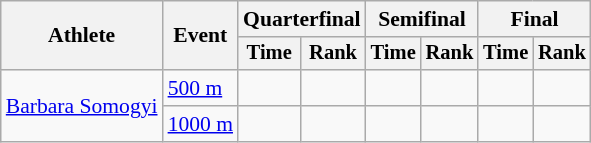<table class="wikitable" style="font-size:90%">
<tr>
<th rowspan=2>Athlete</th>
<th rowspan=2>Event</th>
<th colspan=2>Quarterfinal</th>
<th colspan=2>Semifinal</th>
<th colspan=2>Final</th>
</tr>
<tr style="font-size:95%">
<th>Time</th>
<th>Rank</th>
<th>Time</th>
<th>Rank</th>
<th>Time</th>
<th>Rank</th>
</tr>
<tr align=center>
<td align=left rowspan=2><a href='#'>Barbara Somogyi</a></td>
<td align=left><a href='#'>500 m</a></td>
<td></td>
<td></td>
<td></td>
<td></td>
<td></td>
<td></td>
</tr>
<tr align=center>
<td align=left><a href='#'>1000 m</a></td>
<td></td>
<td></td>
<td></td>
<td></td>
<td></td>
<td></td>
</tr>
</table>
